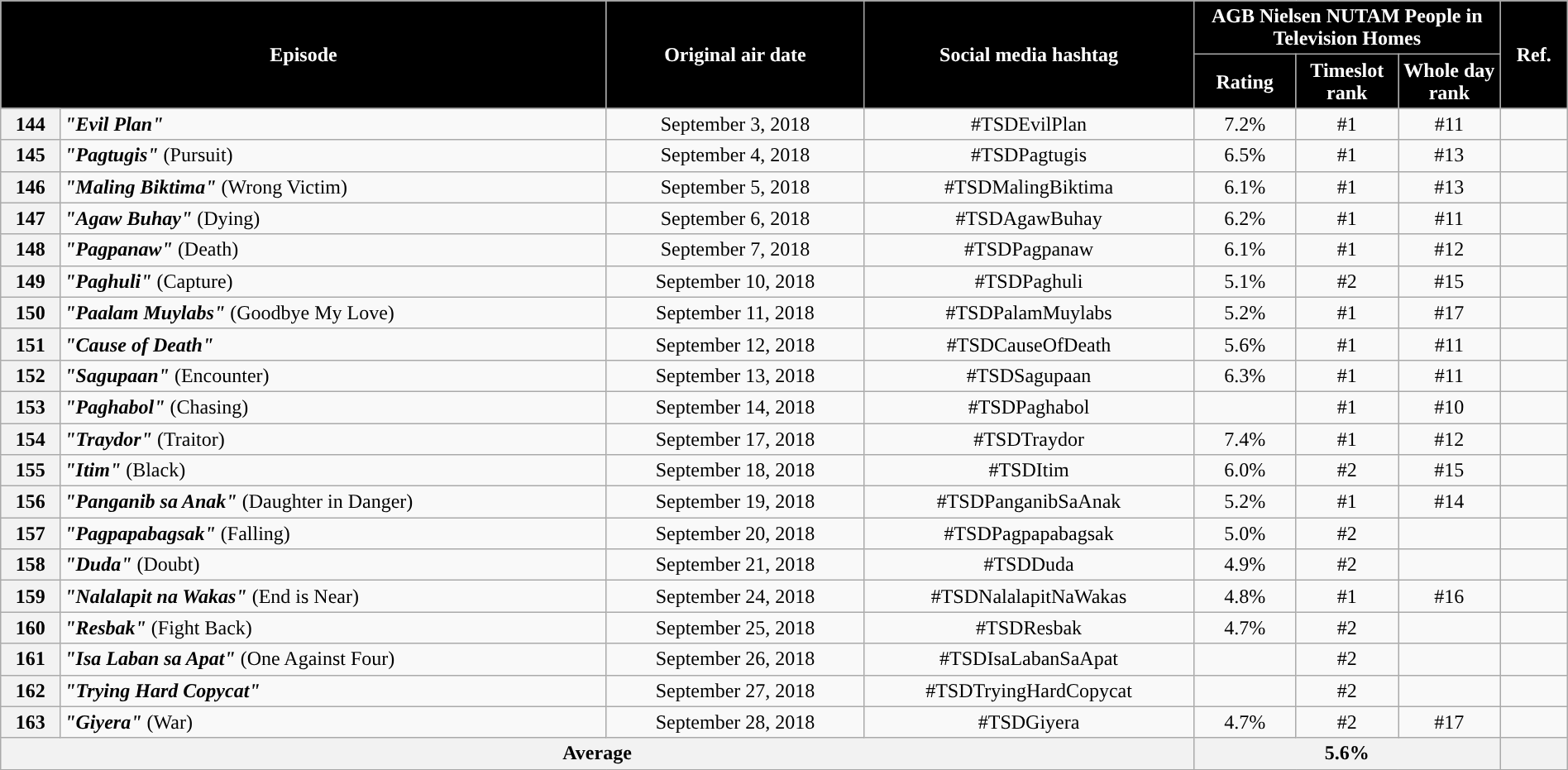<table class="wikitable" style="text-align:center; font-size:100%; line-height:18px;" width="100%">
<tr>
<th style="background-color:#000000; color:#ffffff;" colspan="2" rowspan="2">Episode</th>
<th style="background-color:#000000; color:white" rowspan="2">Original air date</th>
<th style="background-color:#000000; color:white" rowspan="2">Social media hashtag</th>
<th style="background-color:#000000; color:#ffffff;" colspan="3">AGB Nielsen NUTAM People in Television Homes</th>
<th style="background-color:#000000;  color:#ffffff;" rowspan="2">Ref.</th>
</tr>
<tr>
<th style="background-color:#000000; width:75px; color:#ffffff;">Rating</th>
<th style="background-color:#000000;  width:75px; color:#ffffff;">Timeslot<br>rank</th>
<th style="background-color:#000000; width:75px; color:#ffffff;">Whole day<br>rank</th>
</tr>
<tr>
<th>144</th>
<td style="text-align: left;"><strong><em>"Evil Plan"</em></strong></td>
<td>September 3, 2018</td>
<td>#TSDEvilPlan</td>
<td>7.2%</td>
<td>#1</td>
<td>#11</td>
<td></td>
</tr>
<tr>
<th>145</th>
<td style="text-align: left;"><strong><em>"Pagtugis"</em></strong> (Pursuit)</td>
<td>September 4, 2018</td>
<td>#TSDPagtugis</td>
<td>6.5%</td>
<td>#1</td>
<td>#13</td>
<td></td>
</tr>
<tr>
<th>146</th>
<td style="text-align: left;"><strong><em>"Maling Biktima"</em></strong> (Wrong Victim)</td>
<td>September 5, 2018</td>
<td>#TSDMalingBiktima</td>
<td>6.1%</td>
<td>#1</td>
<td>#13</td>
<td></td>
</tr>
<tr>
<th>147</th>
<td style="text-align: left;"><strong><em>"Agaw Buhay"</em></strong> (Dying)</td>
<td>September 6, 2018</td>
<td>#TSDAgawBuhay</td>
<td>6.2%</td>
<td>#1</td>
<td>#11</td>
<td></td>
</tr>
<tr>
<th>148</th>
<td style="text-align: left;"><strong><em>"Pagpanaw"</em></strong> (Death)</td>
<td>September 7, 2018</td>
<td>#TSDPagpanaw</td>
<td>6.1%</td>
<td>#1</td>
<td>#12</td>
<td></td>
</tr>
<tr>
<th>149</th>
<td style="text-align: left;"><strong><em>"Paghuli"</em></strong> (Capture)</td>
<td>September 10, 2018</td>
<td>#TSDPaghuli</td>
<td>5.1%</td>
<td>#2</td>
<td>#15</td>
<td></td>
</tr>
<tr>
<th>150</th>
<td style="text-align: left;"><strong><em>"Paalam Muylabs"</em></strong> (Goodbye My Love)</td>
<td>September 11, 2018</td>
<td>#TSDPalamMuylabs</td>
<td>5.2%</td>
<td>#1</td>
<td>#17</td>
<td></td>
</tr>
<tr>
<th>151</th>
<td style="text-align: left;"><strong><em>"Cause of Death"</em></strong></td>
<td>September 12, 2018</td>
<td>#TSDCauseOfDeath</td>
<td>5.6%</td>
<td>#1</td>
<td>#11</td>
<td></td>
</tr>
<tr>
<th>152</th>
<td style="text-align: left;"><strong><em>"Sagupaan"</em></strong> (Encounter)</td>
<td>September 13, 2018</td>
<td>#TSDSagupaan</td>
<td>6.3%</td>
<td>#1</td>
<td>#11</td>
<td></td>
</tr>
<tr>
<th>153</th>
<td style="text-align: left;"><strong><em>"Paghabol"</em></strong> (Chasing)</td>
<td>September 14, 2018</td>
<td>#TSDPaghabol</td>
<td></td>
<td>#1</td>
<td>#10</td>
<td></td>
</tr>
<tr>
<th>154</th>
<td style="text-align: left;"><strong><em>"Traydor"</em></strong> (Traitor)</td>
<td>September 17, 2018</td>
<td>#TSDTraydor</td>
<td>7.4%</td>
<td>#1</td>
<td>#12</td>
<td></td>
</tr>
<tr>
<th>155</th>
<td style="text-align: left;"><strong><em>"Itim"</em></strong> (Black)</td>
<td>September 18, 2018</td>
<td>#TSDItim</td>
<td>6.0%</td>
<td>#2</td>
<td>#15</td>
<td></td>
</tr>
<tr>
<th>156</th>
<td style="text-align: left;"><strong><em>"Panganib sa Anak"</em></strong> (Daughter in Danger)</td>
<td>September 19, 2018</td>
<td>#TSDPanganibSaAnak</td>
<td>5.2%</td>
<td>#1</td>
<td>#14</td>
<td></td>
</tr>
<tr>
<th>157</th>
<td style="text-align: left;"><strong><em>"Pagpapabagsak"</em></strong> (Falling)</td>
<td>September 20, 2018</td>
<td>#TSDPagpapabagsak</td>
<td>5.0%</td>
<td>#2</td>
<td></td>
<td></td>
</tr>
<tr>
<th>158</th>
<td style="text-align: left;"><strong><em>"Duda"</em></strong> (Doubt)</td>
<td>September 21, 2018</td>
<td>#TSDDuda</td>
<td>4.9%</td>
<td>#2</td>
<td></td>
<td></td>
</tr>
<tr>
<th>159</th>
<td style="text-align: left;"><strong><em>"Nalalapit na Wakas"</em></strong> (End is Near)</td>
<td>September 24, 2018</td>
<td>#TSDNalalapitNaWakas</td>
<td>4.8%</td>
<td>#1</td>
<td>#16</td>
<td></td>
</tr>
<tr>
<th>160</th>
<td style="text-align: left;"><strong><em>"Resbak"</em></strong> (Fight Back)</td>
<td>September 25, 2018</td>
<td>#TSDResbak</td>
<td>4.7%</td>
<td>#2</td>
<td></td>
<td></td>
</tr>
<tr>
<th>161</th>
<td style="text-align: left;"><strong><em>"Isa Laban sa Apat"</em></strong> (One Against Four)</td>
<td>September 26, 2018</td>
<td>#TSDIsaLabanSaApat</td>
<td></td>
<td>#2</td>
<td></td>
<td></td>
</tr>
<tr>
<th>162</th>
<td style="text-align: left;"><strong><em>"Trying Hard Copycat"</em></strong></td>
<td>September 27, 2018</td>
<td>#TSDTryingHardCopycat</td>
<td></td>
<td>#2</td>
<td></td>
<td></td>
</tr>
<tr>
<th>163</th>
<td style="text-align: left;"><strong><em>"Giyera"</em></strong> (War)</td>
<td>September 28, 2018</td>
<td>#TSDGiyera</td>
<td>4.7%</td>
<td>#2</td>
<td>#17</td>
<td></td>
</tr>
<tr>
<th colspan="4">Average</th>
<th colspan="3">5.6%</th>
<th></th>
</tr>
<tr>
</tr>
</table>
